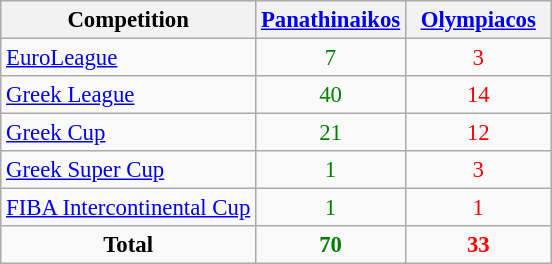<table class="wikitable" style="text-align:center;font-size:95%">
<tr>
<th>Competition</th>
<th width="90"><a href='#'>Panathinaikos</a></th>
<th width="90"><a href='#'>Olympiacos</a></th>
</tr>
<tr>
<td align=left><a href='#'>EuroLeague</a></td>
<td style="color:green;">7</td>
<td style="color:red;">3</td>
</tr>
<tr>
<td align=left><a href='#'>Greek League</a></td>
<td style="color:green;">40</td>
<td style="color:red;">14</td>
</tr>
<tr>
<td align=left><a href='#'>Greek Cup</a></td>
<td style="color:green;">21</td>
<td style="color:red;">12</td>
</tr>
<tr>
<td align=left><a href='#'>Greek Super Cup</a></td>
<td style="color:green;">1</td>
<td style="color:red;">3</td>
</tr>
<tr>
<td align=left><a href='#'>FIBA Intercontinental Cup</a></td>
<td style="color:green;">1</td>
<td style="color:red;">1</td>
</tr>
<tr>
<td><strong>Total</strong></td>
<td style="color:green;"><strong>70</strong></td>
<td style="color:red;"><strong>33</strong></td>
</tr>
</table>
